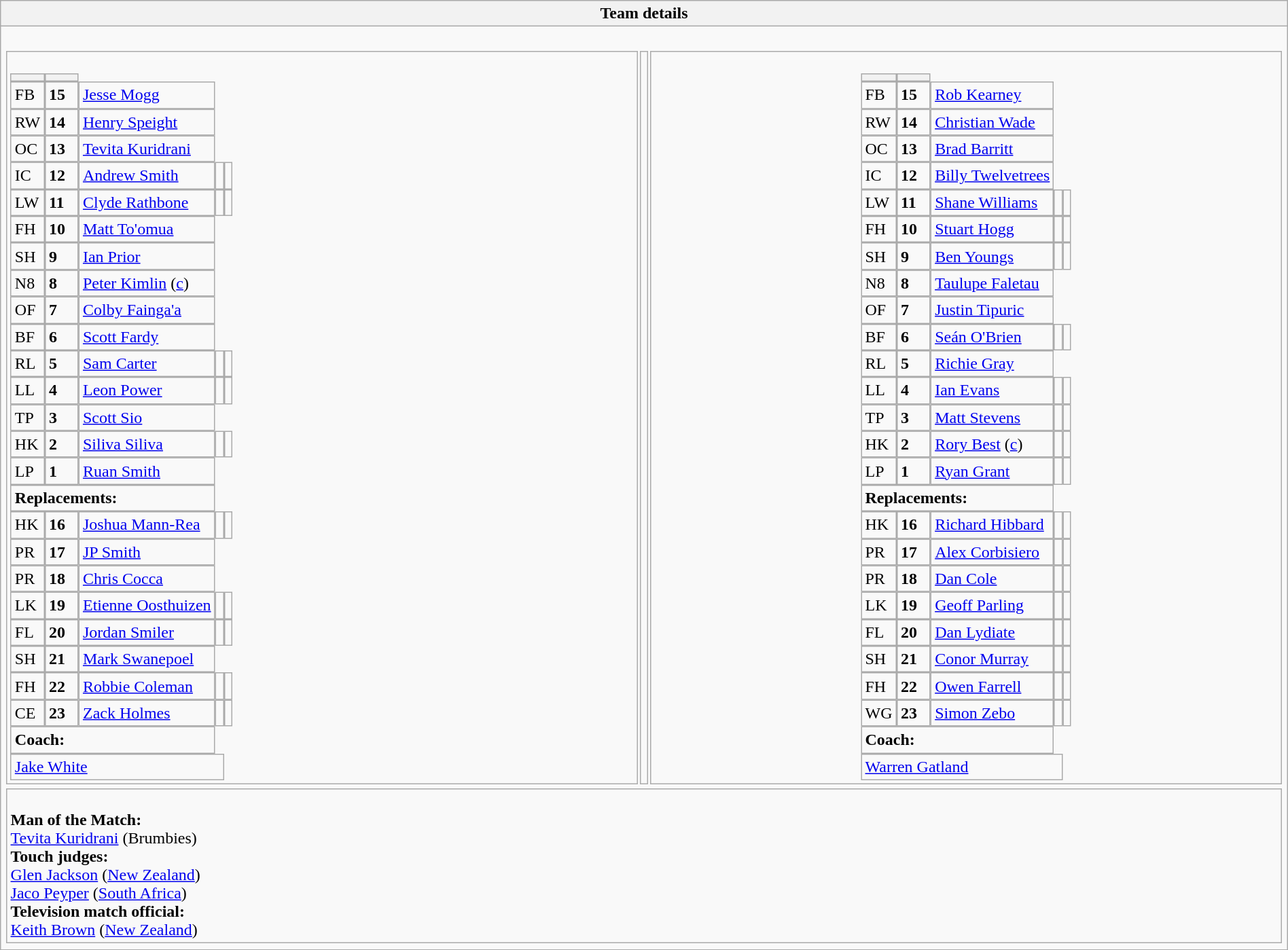<table style="width:100%" class="wikitable collapsible collapsed">
<tr>
<th>Team details</th>
</tr>
<tr>
<td><br><table style="width:100%">
<tr>
<td style="vertical-align:top;width:50%"><br><table cellspacing="0" cellpadding="0">
<tr>
<th width="25"></th>
<th width="25"></th>
</tr>
<tr>
<td>FB</td>
<td><strong>15</strong></td>
<td><a href='#'>Jesse Mogg</a></td>
</tr>
<tr>
<td>RW</td>
<td><strong>14</strong></td>
<td><a href='#'>Henry Speight</a></td>
</tr>
<tr>
<td>OC</td>
<td><strong>13</strong></td>
<td><a href='#'>Tevita Kuridrani</a></td>
</tr>
<tr>
<td>IC</td>
<td><strong>12</strong></td>
<td><a href='#'>Andrew Smith</a></td>
<td></td>
<td></td>
</tr>
<tr>
<td>LW</td>
<td><strong>11</strong></td>
<td><a href='#'>Clyde Rathbone</a></td>
<td></td>
<td></td>
</tr>
<tr>
<td>FH</td>
<td><strong>10</strong></td>
<td><a href='#'>Matt To'omua</a></td>
</tr>
<tr>
<td>SH</td>
<td><strong>9</strong></td>
<td><a href='#'>Ian Prior</a></td>
</tr>
<tr>
<td>N8</td>
<td><strong>8</strong></td>
<td><a href='#'>Peter Kimlin</a> (<a href='#'>c</a>)</td>
</tr>
<tr>
<td>OF</td>
<td><strong>7</strong></td>
<td><a href='#'>Colby Fainga'a</a></td>
</tr>
<tr>
<td>BF</td>
<td><strong>6</strong></td>
<td><a href='#'>Scott Fardy</a></td>
</tr>
<tr>
<td>RL</td>
<td><strong>5</strong></td>
<td><a href='#'>Sam Carter</a></td>
<td></td>
<td></td>
</tr>
<tr>
<td>LL</td>
<td><strong>4</strong></td>
<td><a href='#'>Leon Power</a></td>
<td></td>
<td></td>
</tr>
<tr>
<td>TP</td>
<td><strong>3</strong></td>
<td><a href='#'>Scott Sio</a></td>
</tr>
<tr>
<td>HK</td>
<td><strong>2</strong></td>
<td><a href='#'>Siliva Siliva</a></td>
<td></td>
<td></td>
</tr>
<tr>
<td>LP</td>
<td><strong>1</strong></td>
<td><a href='#'>Ruan Smith</a></td>
</tr>
<tr>
<td colspan=3><strong>Replacements:</strong></td>
</tr>
<tr>
<td>HK</td>
<td><strong>16</strong></td>
<td><a href='#'>Joshua Mann-Rea</a></td>
<td></td>
<td></td>
</tr>
<tr>
<td>PR</td>
<td><strong>17</strong></td>
<td><a href='#'>JP Smith</a></td>
</tr>
<tr>
<td>PR</td>
<td><strong>18</strong></td>
<td><a href='#'>Chris Cocca</a></td>
</tr>
<tr>
<td>LK</td>
<td><strong>19</strong></td>
<td><a href='#'>Etienne Oosthuizen</a></td>
<td></td>
<td></td>
</tr>
<tr>
<td>FL</td>
<td><strong>20</strong></td>
<td><a href='#'>Jordan Smiler</a></td>
<td></td>
<td></td>
</tr>
<tr>
<td>SH</td>
<td><strong>21</strong></td>
<td><a href='#'>Mark Swanepoel</a></td>
</tr>
<tr>
<td>FH</td>
<td><strong>22</strong></td>
<td><a href='#'>Robbie Coleman</a></td>
<td></td>
<td></td>
</tr>
<tr>
<td>CE</td>
<td><strong>23</strong></td>
<td><a href='#'>Zack Holmes</a></td>
<td></td>
<td></td>
</tr>
<tr>
<td colspan=3><strong>Coach:</strong></td>
</tr>
<tr>
<td colspan="4"> <a href='#'>Jake White</a></td>
</tr>
</table>
</td>
<td valign="top"></td>
<td style="vertical-align:top;width:50%"><br><table cellspacing="0" cellpadding="0" style="margin:auto">
<tr>
<th width="25"></th>
<th width="25"></th>
</tr>
<tr>
<td>FB</td>
<td><strong>15</strong></td>
<td> <a href='#'>Rob Kearney</a></td>
</tr>
<tr>
<td>RW</td>
<td><strong>14</strong></td>
<td> <a href='#'>Christian Wade</a></td>
</tr>
<tr>
<td>OC</td>
<td><strong>13</strong></td>
<td> <a href='#'>Brad Barritt</a></td>
</tr>
<tr>
<td>IC</td>
<td><strong>12</strong></td>
<td> <a href='#'>Billy Twelvetrees</a></td>
</tr>
<tr>
<td>LW</td>
<td><strong>11</strong></td>
<td> <a href='#'>Shane Williams</a></td>
<td></td>
<td></td>
</tr>
<tr>
<td>FH</td>
<td><strong>10</strong></td>
<td> <a href='#'>Stuart Hogg</a></td>
<td></td>
<td></td>
</tr>
<tr>
<td>SH</td>
<td><strong>9</strong></td>
<td> <a href='#'>Ben Youngs</a></td>
<td></td>
<td></td>
</tr>
<tr>
<td>N8</td>
<td><strong>8</strong></td>
<td> <a href='#'>Taulupe Faletau</a></td>
</tr>
<tr>
<td>OF</td>
<td><strong>7</strong></td>
<td> <a href='#'>Justin Tipuric</a></td>
</tr>
<tr>
<td>BF</td>
<td><strong>6</strong></td>
<td> <a href='#'>Seán O'Brien</a></td>
<td></td>
<td></td>
</tr>
<tr>
<td>RL</td>
<td><strong>5</strong></td>
<td> <a href='#'>Richie Gray</a></td>
</tr>
<tr>
<td>LL</td>
<td><strong>4</strong></td>
<td> <a href='#'>Ian Evans</a></td>
<td></td>
<td></td>
</tr>
<tr>
<td>TP</td>
<td><strong>3</strong></td>
<td> <a href='#'>Matt Stevens</a></td>
<td></td>
<td></td>
</tr>
<tr>
<td>HK</td>
<td><strong>2</strong></td>
<td> <a href='#'>Rory Best</a> (<a href='#'>c</a>)</td>
<td></td>
<td></td>
</tr>
<tr>
<td>LP</td>
<td><strong>1</strong></td>
<td> <a href='#'>Ryan Grant</a></td>
<td></td>
<td></td>
</tr>
<tr>
<td colspan=3><strong>Replacements:</strong></td>
</tr>
<tr>
<td>HK</td>
<td><strong>16</strong></td>
<td> <a href='#'>Richard Hibbard</a></td>
<td></td>
<td></td>
</tr>
<tr>
<td>PR</td>
<td><strong>17</strong></td>
<td> <a href='#'>Alex Corbisiero</a></td>
<td></td>
<td></td>
</tr>
<tr>
<td>PR</td>
<td><strong>18</strong></td>
<td> <a href='#'>Dan Cole</a></td>
<td></td>
<td></td>
</tr>
<tr>
<td>LK</td>
<td><strong>19</strong></td>
<td> <a href='#'>Geoff Parling</a></td>
<td></td>
<td></td>
</tr>
<tr>
<td>FL</td>
<td><strong>20</strong></td>
<td> <a href='#'>Dan Lydiate</a></td>
<td></td>
<td></td>
</tr>
<tr>
<td>SH</td>
<td><strong>21</strong></td>
<td> <a href='#'>Conor Murray</a></td>
<td></td>
<td></td>
</tr>
<tr>
<td>FH</td>
<td><strong>22</strong></td>
<td> <a href='#'>Owen Farrell</a></td>
<td></td>
<td></td>
</tr>
<tr>
<td>WG</td>
<td><strong>23</strong></td>
<td> <a href='#'>Simon Zebo</a></td>
<td></td>
<td></td>
</tr>
<tr>
<td colspan=3><strong>Coach:</strong></td>
</tr>
<tr>
<td colspan="4"> <a href='#'>Warren Gatland</a></td>
</tr>
</table>
</td>
</tr>
</table>
<table style="width:100%">
<tr>
<td><br><strong>Man of the Match:</strong>
<br><a href='#'>Tevita Kuridrani</a> (Brumbies)<br><strong>Touch judges:</strong>
<br><a href='#'>Glen Jackson</a> (<a href='#'>New Zealand</a>)
<br><a href='#'>Jaco Peyper</a> (<a href='#'>South Africa</a>)
<br><strong>Television match official:</strong>
<br><a href='#'>Keith Brown</a> (<a href='#'>New Zealand</a>)</td>
</tr>
</table>
</td>
</tr>
</table>
